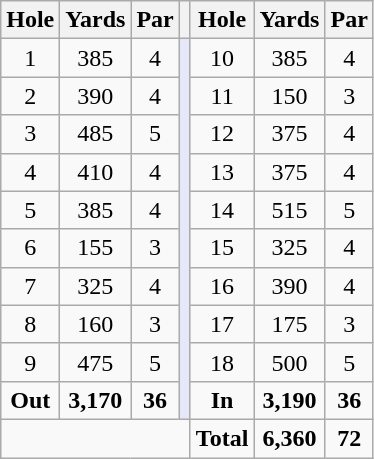<table class="wikitable" style="text-align:center; font-size:100%">
<tr>
<th>Hole</th>
<th>Yards</th>
<th>Par</th>
<th></th>
<th>Hole</th>
<th>Yards</th>
<th>Par</th>
</tr>
<tr>
<td>1</td>
<td>385</td>
<td>4</td>
<td rowspan=10 style="background:#E6E8FA;"></td>
<td>10</td>
<td>385</td>
<td>4</td>
</tr>
<tr>
<td>2</td>
<td>390</td>
<td>4</td>
<td>11</td>
<td>150</td>
<td>3</td>
</tr>
<tr>
<td>3</td>
<td>485</td>
<td>5</td>
<td>12</td>
<td>375</td>
<td>4</td>
</tr>
<tr>
<td>4</td>
<td>410</td>
<td>4</td>
<td>13</td>
<td>375</td>
<td>4</td>
</tr>
<tr>
<td>5</td>
<td>385</td>
<td>4</td>
<td>14</td>
<td>515</td>
<td>5</td>
</tr>
<tr>
<td>6</td>
<td>155</td>
<td>3</td>
<td>15</td>
<td>325</td>
<td>4</td>
</tr>
<tr>
<td>7</td>
<td>325</td>
<td>4</td>
<td>16</td>
<td>390</td>
<td>4</td>
</tr>
<tr>
<td>8</td>
<td>160</td>
<td>3</td>
<td>17</td>
<td>175</td>
<td>3</td>
</tr>
<tr>
<td>9</td>
<td>475</td>
<td>5</td>
<td>18</td>
<td>500</td>
<td>5</td>
</tr>
<tr>
<td colspan=1><strong>Out</strong></td>
<td><strong>3,170</strong></td>
<td><strong>36</strong></td>
<td colspan=1><strong>In</strong></td>
<td><strong>3,190</strong></td>
<td><strong>36</strong></td>
</tr>
<tr>
<td colspan=4 align=left></td>
<td colspan=1><strong>Total</strong></td>
<td><strong>6,360</strong></td>
<td><strong>72</strong></td>
</tr>
</table>
